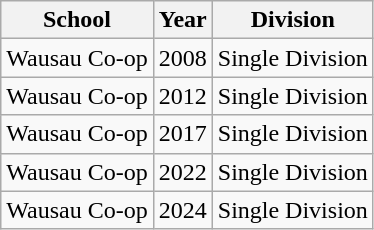<table class="wikitable">
<tr>
<th>School</th>
<th>Year</th>
<th>Division</th>
</tr>
<tr>
<td>Wausau Co-op</td>
<td>2008</td>
<td>Single Division</td>
</tr>
<tr>
<td>Wausau Co-op</td>
<td>2012</td>
<td>Single Division</td>
</tr>
<tr>
<td>Wausau Co-op</td>
<td>2017</td>
<td>Single Division</td>
</tr>
<tr>
<td>Wausau Co-op</td>
<td>2022</td>
<td>Single Division</td>
</tr>
<tr>
<td>Wausau Co-op</td>
<td>2024</td>
<td>Single Division</td>
</tr>
</table>
